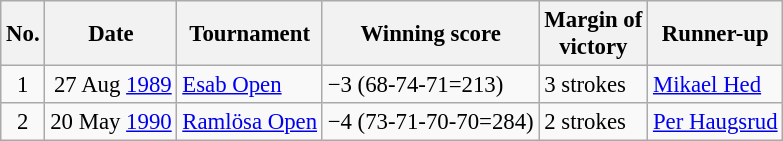<table class="wikitable" style="font-size:95%;">
<tr>
<th>No.</th>
<th>Date</th>
<th>Tournament</th>
<th>Winning score</th>
<th>Margin of<br>victory</th>
<th>Runner-up</th>
</tr>
<tr>
<td align=center>1</td>
<td align=right>27 Aug <a href='#'>1989</a></td>
<td><a href='#'>Esab Open</a></td>
<td>−3 (68-74-71=213)</td>
<td>3 strokes</td>
<td> <a href='#'>Mikael Hed</a></td>
</tr>
<tr>
<td align=center>2</td>
<td align=right>20 May <a href='#'>1990</a></td>
<td><a href='#'>Ramlösa Open</a></td>
<td>−4 (73-71-70-70=284)</td>
<td>2 strokes</td>
<td> <a href='#'>Per Haugsrud</a></td>
</tr>
</table>
